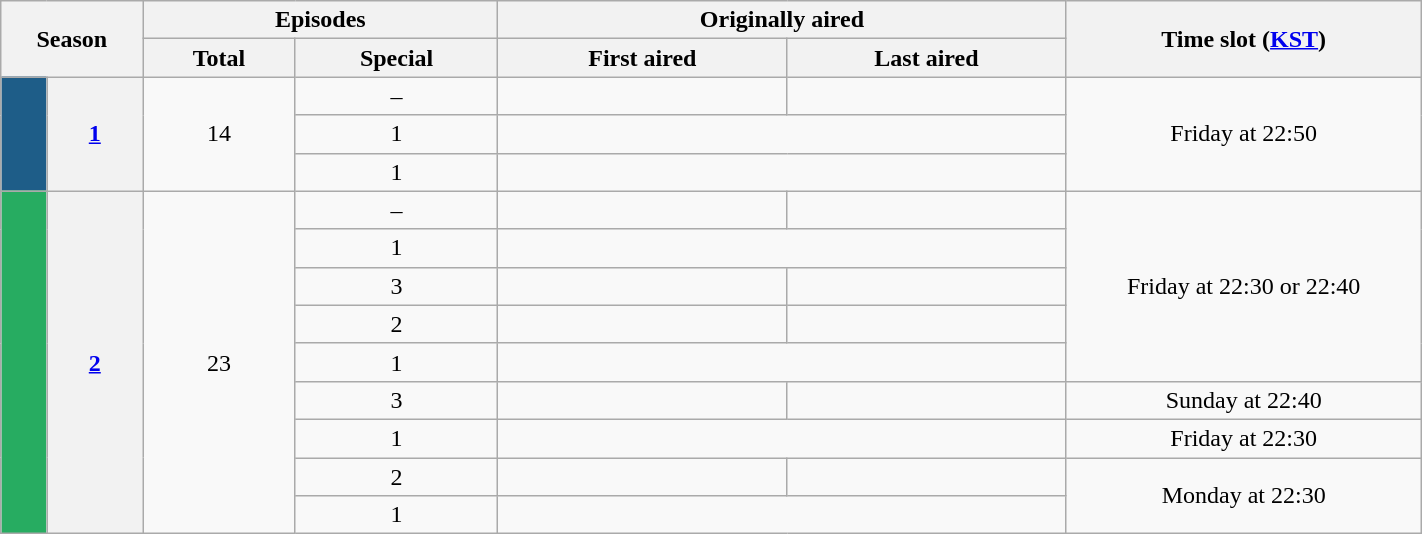<table class="wikitable" style="text-align: center" width=75%>
<tr>
<th colspan="2" rowspan="2" style="width:10%;">Season</th>
<th colspan="2" style="width:25%;">Episodes</th>
<th colspan="2" style="width:40%;">Originally aired</th>
<th scope="col" rowspan="2">Time slot (<a href='#'>KST</a>)</th>
</tr>
<tr>
<th>Total</th>
<th>Special</th>
<th>First aired</th>
<th>Last aired</th>
</tr>
<tr>
<td rowspan="3" style="background-color:#1E5D88; style="width:1em;"></td>
<th rowspan="3"><a href='#'>1</a></th>
<td rowspan="3">14</td>
<td>–</td>
<td></td>
<td></td>
<td rowspan="3">Friday at 22:50</td>
</tr>
<tr>
<td>1</td>
<td colspan="2"></td>
</tr>
<tr>
<td>1</td>
<td colspan="2"></td>
</tr>
<tr>
<td rowspan="9" style="background-color:#27AC61; style="width:1em;"></td>
<th rowspan="9"><a href='#'>2</a></th>
<td rowspan="9">23</td>
<td>–</td>
<td></td>
<td></td>
<td rowspan="5">Friday at 22:30 or 22:40</td>
</tr>
<tr>
<td>1</td>
<td colspan="2"></td>
</tr>
<tr>
<td>3</td>
<td></td>
<td></td>
</tr>
<tr>
<td>2</td>
<td></td>
<td></td>
</tr>
<tr>
<td>1</td>
<td colspan="2"></td>
</tr>
<tr>
<td>3</td>
<td></td>
<td></td>
<td>Sunday at 22:40</td>
</tr>
<tr>
<td>1</td>
<td colspan="2"></td>
<td>Friday at 22:30</td>
</tr>
<tr>
<td>2</td>
<td></td>
<td></td>
<td rowspan="2">Monday at 22:30</td>
</tr>
<tr>
<td>1</td>
<td colspan="2"></td>
</tr>
</table>
